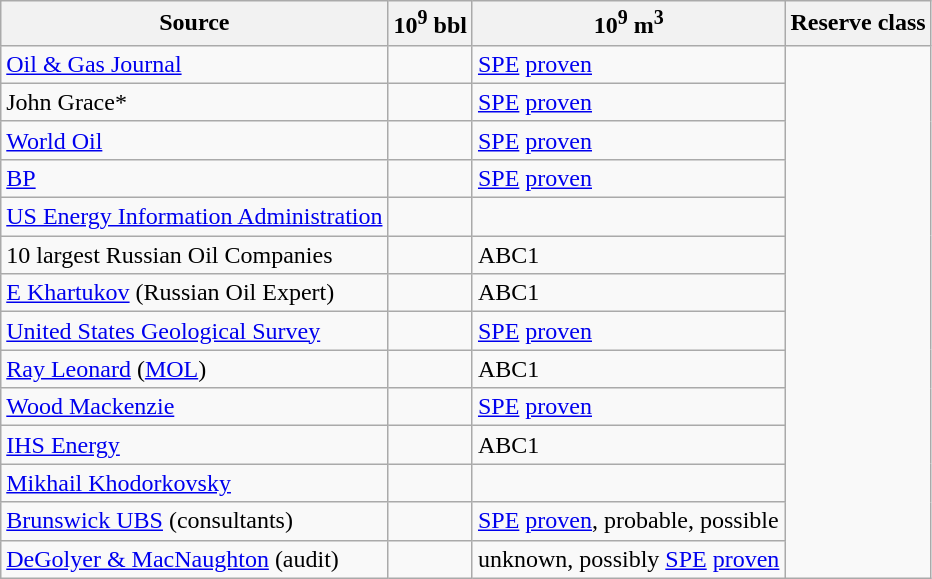<table class=wikitable>
<tr>
<th>Source</th>
<th>10<sup>9</sup> bbl</th>
<th>10<sup>9</sup> m<sup>3</sup></th>
<th>Reserve class</th>
</tr>
<tr>
<td><a href='#'>Oil & Gas Journal</a></td>
<td></td>
<td><a href='#'>SPE</a> <a href='#'>proven</a></td>
</tr>
<tr>
<td>John Grace*</td>
<td></td>
<td><a href='#'>SPE</a> <a href='#'>proven</a></td>
</tr>
<tr>
<td><a href='#'>World Oil</a></td>
<td></td>
<td><a href='#'>SPE</a> <a href='#'>proven</a></td>
</tr>
<tr>
<td><a href='#'>BP</a></td>
<td></td>
<td><a href='#'>SPE</a> <a href='#'>proven</a></td>
</tr>
<tr>
<td><a href='#'>US Energy Information Administration</a></td>
<td></td>
<td></td>
</tr>
<tr>
<td>10 largest Russian Oil Companies</td>
<td></td>
<td>ABC1</td>
</tr>
<tr>
<td><a href='#'>E Khartukov</a> (Russian Oil Expert)</td>
<td></td>
<td>ABC1</td>
</tr>
<tr>
<td><a href='#'>United States Geological Survey</a></td>
<td></td>
<td><a href='#'>SPE</a> <a href='#'>proven</a></td>
</tr>
<tr>
<td><a href='#'>Ray Leonard</a> (<a href='#'>MOL</a>)</td>
<td></td>
<td>ABC1</td>
</tr>
<tr>
<td><a href='#'>Wood Mackenzie</a></td>
<td></td>
<td><a href='#'>SPE</a> <a href='#'>proven</a></td>
</tr>
<tr>
<td><a href='#'>IHS Energy</a></td>
<td></td>
<td>ABC1</td>
</tr>
<tr>
<td><a href='#'>Mikhail Khodorkovsky</a></td>
<td></td>
<td></td>
</tr>
<tr>
<td><a href='#'>Brunswick UBS</a> (consultants)</td>
<td></td>
<td><a href='#'>SPE</a> <a href='#'>proven</a>, probable, possible</td>
</tr>
<tr>
<td><a href='#'>DeGolyer & MacNaughton</a> (audit)</td>
<td></td>
<td>unknown, possibly <a href='#'>SPE</a> <a href='#'>proven</a></td>
</tr>
</table>
